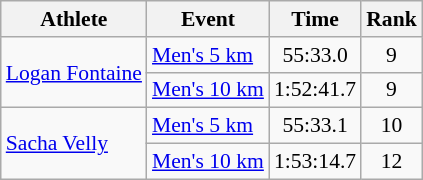<table class="wikitable" style="text-align:center; font-size:90%;">
<tr>
<th>Athlete</th>
<th>Event</th>
<th>Time</th>
<th>Rank</th>
</tr>
<tr>
<td align=left rowspan=2><a href='#'>Logan Fontaine</a></td>
<td align=left><a href='#'>Men's 5 km</a></td>
<td>55:33.0</td>
<td>9</td>
</tr>
<tr>
<td align=left><a href='#'>Men's 10 km</a></td>
<td>1:52:41.7</td>
<td>9</td>
</tr>
<tr>
<td align=left rowspan=2><a href='#'>Sacha Velly</a></td>
<td align=left><a href='#'>Men's 5 km</a></td>
<td>55:33.1</td>
<td>10</td>
</tr>
<tr>
<td align=left><a href='#'>Men's 10 km</a></td>
<td>1:53:14.7</td>
<td>12</td>
</tr>
</table>
